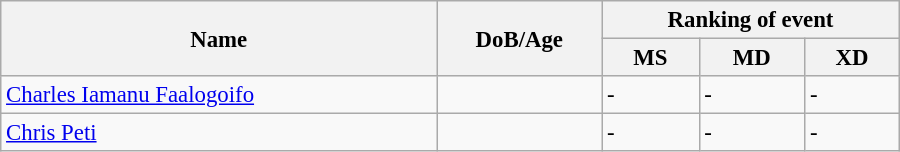<table class="wikitable" style="width:600px; font-size:95%;">
<tr>
<th rowspan="2" align="left">Name</th>
<th rowspan="2" align="left">DoB/Age</th>
<th colspan="3" align="center">Ranking of event</th>
</tr>
<tr>
<th align="center">MS</th>
<th>MD</th>
<th align="center">XD</th>
</tr>
<tr>
<td><a href='#'>Charles Iamanu Faalogoifo</a></td>
<td></td>
<td>-</td>
<td>-</td>
<td>-</td>
</tr>
<tr>
<td><a href='#'>Chris Peti</a></td>
<td></td>
<td>-</td>
<td>-</td>
<td>-</td>
</tr>
</table>
